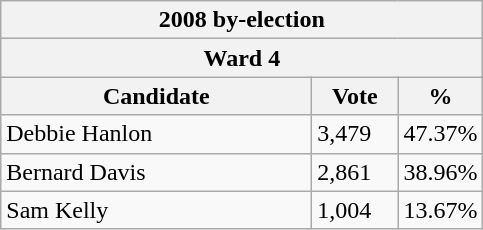<table class="wikitable">
<tr>
<th colspan="3">2008 by-election</th>
</tr>
<tr>
<th colspan="3">Ward 4</th>
</tr>
<tr>
<th bgcolor="#DDDDFF" width="200px">Candidate</th>
<th bgcolor="#DDDDFF" width="50px">Vote</th>
<th bgcolor="#DDDDFF" width="30px">%</th>
</tr>
<tr>
<td>Debbie Hanlon</td>
<td>3,479</td>
<td>47.37%</td>
</tr>
<tr>
<td>Bernard Davis</td>
<td>2,861</td>
<td>38.96%</td>
</tr>
<tr>
<td>Sam Kelly</td>
<td>1,004</td>
<td>13.67%</td>
</tr>
</table>
